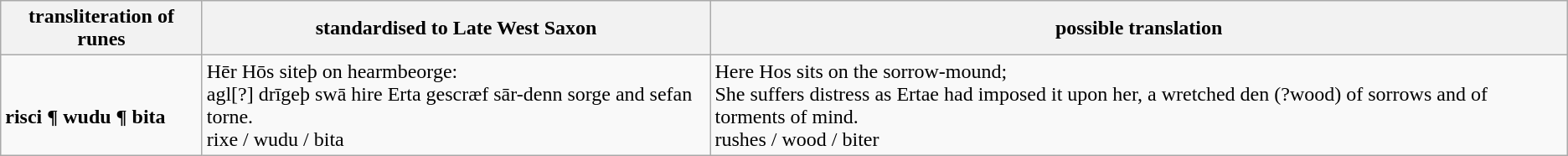<table class="wikitable">
<tr>
<th>transliteration of runes</th>
<th>standardised to Late West Saxon</th>
<th>possible translation</th>
</tr>
<tr>
<td><strong></strong><br><strong>risci ¶ wudu ¶ bita</strong></td>
<td>Hēr Hōs siteþ     on hearmbeorge:<br>agl[?] drīgeþ    swā hire Erta gescræf
sār-denn sorge    and sefan torne.<br>rixe / wudu / bita</td>
<td>Here Hos sits on the sorrow-mound;<br>She suffers distress as Ertae had imposed it upon her,
a wretched den (?wood) of sorrows and of torments of mind.<br>rushes / wood / biter</td>
</tr>
</table>
